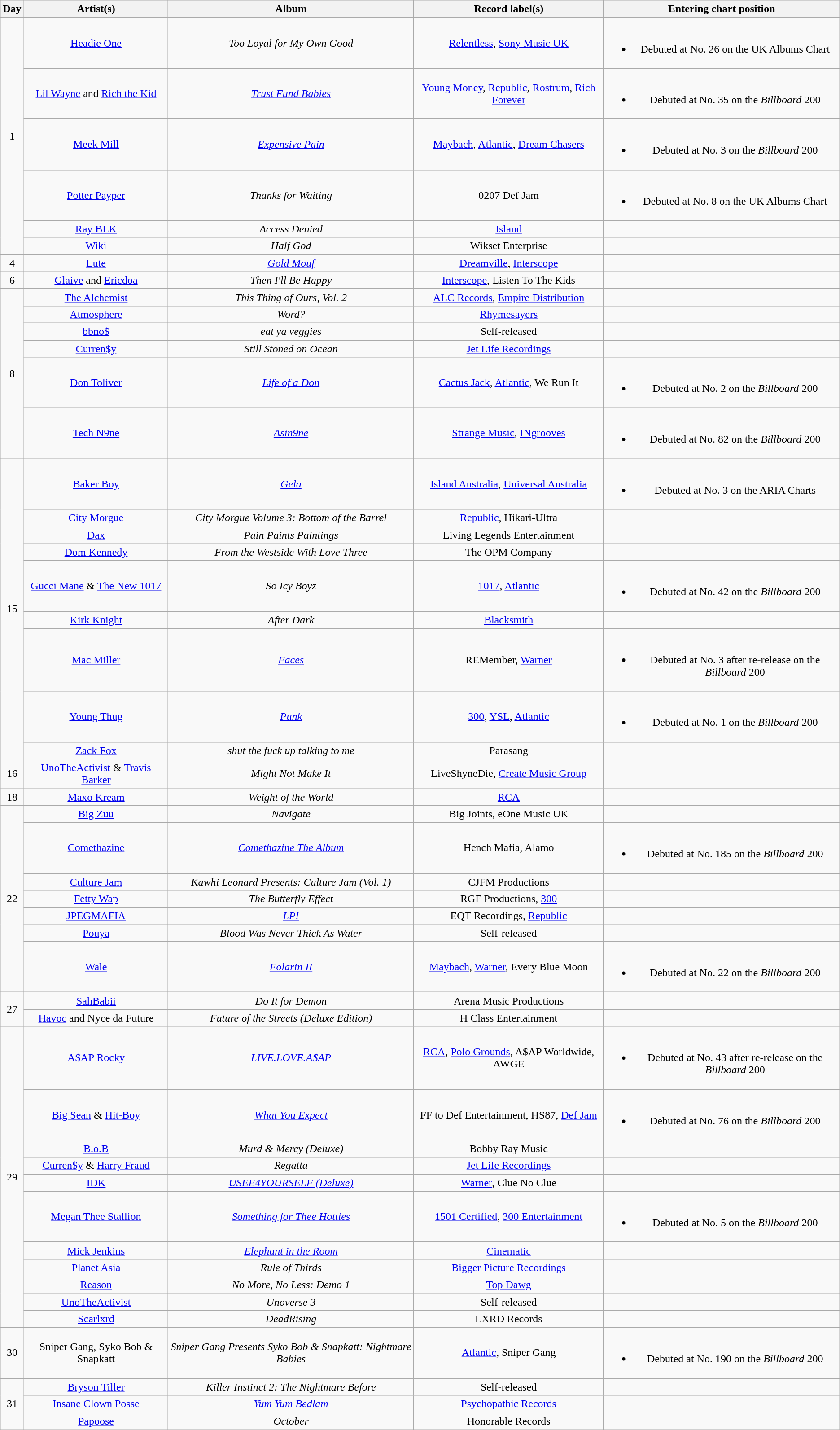<table class="wikitable" style="text-align:center;">
<tr>
<th scope="col">Day</th>
<th scope="col">Artist(s)</th>
<th scope="col">Album</th>
<th scope="col">Record label(s)</th>
<th><strong>Entering chart position</strong></th>
</tr>
<tr>
<td rowspan="6">1</td>
<td><a href='#'>Headie One</a></td>
<td><em>Too Loyal for My Own Good</em></td>
<td><a href='#'>Relentless</a>, <a href='#'>Sony Music UK</a></td>
<td><br><ul><li>Debuted at No. 26 on the UK Albums Chart</li></ul></td>
</tr>
<tr>
<td><a href='#'>Lil Wayne</a> and <a href='#'>Rich the Kid</a></td>
<td><em><a href='#'>Trust Fund Babies</a></em></td>
<td><a href='#'>Young Money</a>, <a href='#'>Republic</a>, <a href='#'>Rostrum</a>, <a href='#'>Rich Forever</a></td>
<td><br><ul><li>Debuted at No. 35 on the <em>Billboard</em> 200</li></ul></td>
</tr>
<tr>
<td><a href='#'>Meek Mill</a></td>
<td><em><a href='#'>Expensive Pain</a></em></td>
<td><a href='#'>Maybach</a>, <a href='#'>Atlantic</a>, <a href='#'>Dream Chasers</a></td>
<td><br><ul><li>Debuted at No. 3 on the <em>Billboard</em> 200</li></ul></td>
</tr>
<tr>
<td><a href='#'>Potter Payper</a></td>
<td><em>Thanks for Waiting</em></td>
<td>0207 Def Jam</td>
<td><br><ul><li>Debuted at No. 8 on the UK Albums Chart</li></ul></td>
</tr>
<tr>
<td><a href='#'>Ray BLK</a></td>
<td><em>Access Denied</em></td>
<td><a href='#'>Island</a></td>
<td></td>
</tr>
<tr>
<td><a href='#'>Wiki</a></td>
<td><em>Half God</em></td>
<td>Wikset Enterprise</td>
<td></td>
</tr>
<tr>
<td>4</td>
<td><a href='#'>Lute</a></td>
<td><em><a href='#'>Gold Mouf</a></em></td>
<td><a href='#'>Dreamville</a>, <a href='#'>Interscope</a></td>
<td></td>
</tr>
<tr>
<td>6</td>
<td><a href='#'>Glaive</a> and <a href='#'>Ericdoa</a></td>
<td><em>Then I'll Be Happy</em></td>
<td><a href='#'>Interscope</a>, Listen To The Kids</td>
<td></td>
</tr>
<tr>
<td rowspan="6">8</td>
<td><a href='#'>The Alchemist</a></td>
<td><em>This Thing of Ours, Vol. 2</em></td>
<td><a href='#'>ALC Records</a>, <a href='#'>Empire Distribution</a></td>
<td></td>
</tr>
<tr>
<td><a href='#'>Atmosphere</a></td>
<td><em>Word?</em></td>
<td><a href='#'>Rhymesayers</a></td>
<td></td>
</tr>
<tr>
<td><a href='#'>bbno$</a></td>
<td><em>eat ya veggies</em></td>
<td>Self-released</td>
<td></td>
</tr>
<tr>
<td><a href='#'>Curren$y</a></td>
<td><em>Still Stoned on Ocean</em></td>
<td><a href='#'>Jet Life Recordings</a></td>
<td></td>
</tr>
<tr>
<td><a href='#'>Don Toliver</a></td>
<td><em><a href='#'>Life of a Don</a></em></td>
<td><a href='#'>Cactus Jack</a>, <a href='#'>Atlantic</a>, We Run It</td>
<td><br><ul><li>Debuted at No. 2 on the <em>Billboard</em> 200</li></ul></td>
</tr>
<tr>
<td><a href='#'>Tech N9ne</a></td>
<td><em><a href='#'>Asin9ne</a></em></td>
<td><a href='#'>Strange Music</a>, <a href='#'>INgrooves</a></td>
<td><br><ul><li>Debuted at No. 82 on the <em>Billboard</em> 200</li></ul></td>
</tr>
<tr>
<td rowspan="9">15</td>
<td><a href='#'>Baker Boy</a></td>
<td><em><a href='#'>Gela</a></em></td>
<td><a href='#'>Island Australia</a>, <a href='#'>Universal Australia</a></td>
<td><br><ul><li>Debuted at No. 3 on the ARIA Charts</li></ul></td>
</tr>
<tr>
<td><a href='#'>City Morgue</a></td>
<td><em>City Morgue Volume 3: Bottom of the Barrel</em></td>
<td><a href='#'>Republic</a>, Hikari-Ultra</td>
<td></td>
</tr>
<tr>
<td><a href='#'>Dax</a></td>
<td><em>Pain Paints Paintings</em></td>
<td>Living Legends Entertainment</td>
<td></td>
</tr>
<tr>
<td><a href='#'>Dom Kennedy</a></td>
<td><em>From the Westside With Love Three</em></td>
<td>The OPM Company</td>
<td></td>
</tr>
<tr>
<td><a href='#'>Gucci Mane</a> & <a href='#'>The New 1017</a></td>
<td><em>So Icy Boyz</em></td>
<td><a href='#'>1017</a>, <a href='#'>Atlantic</a></td>
<td><br><ul><li>Debuted at No. 42 on the <em>Billboard</em> 200</li></ul></td>
</tr>
<tr>
<td><a href='#'>Kirk Knight</a></td>
<td><em>After Dark</em></td>
<td><a href='#'>Blacksmith</a></td>
<td></td>
</tr>
<tr>
<td><a href='#'>Mac Miller</a></td>
<td><em><a href='#'>Faces</a></em> </td>
<td>REMember, <a href='#'>Warner</a></td>
<td><br><ul><li>Debuted at No. 3 after re-release on the <em>Billboard</em> 200</li></ul></td>
</tr>
<tr>
<td><a href='#'>Young Thug</a></td>
<td><em><a href='#'>Punk</a></em></td>
<td><a href='#'>300</a>, <a href='#'>YSL</a>, <a href='#'>Atlantic</a></td>
<td><br><ul><li>Debuted at No. 1 on the <em>Billboard</em> 200</li></ul></td>
</tr>
<tr>
<td><a href='#'>Zack Fox</a></td>
<td><em>shut the fuck up talking to me</em></td>
<td>Parasang</td>
<td></td>
</tr>
<tr>
<td rowspan="1">16</td>
<td><a href='#'>UnoTheActivist</a> & <a href='#'>Travis Barker</a></td>
<td><em>Might Not Make It</em></td>
<td>LiveShyneDie, <a href='#'>Create Music Group</a></td>
<td></td>
</tr>
<tr>
<td rowspan="1">18</td>
<td><a href='#'>Maxo Kream</a></td>
<td><em>Weight of the World</em></td>
<td><a href='#'>RCA</a></td>
<td></td>
</tr>
<tr>
<td rowspan="7">22</td>
<td><a href='#'>Big Zuu</a></td>
<td><em>Navigate</em></td>
<td>Big Joints, eOne Music UK</td>
<td></td>
</tr>
<tr>
<td><a href='#'>Comethazine</a></td>
<td><em><a href='#'>Comethazine The Album</a></em></td>
<td>Hench Mafia, Alamo</td>
<td><br><ul><li>Debuted at No. 185 on the <em>Billboard</em> 200</li></ul></td>
</tr>
<tr>
<td><a href='#'>Culture Jam</a></td>
<td><em>Kawhi Leonard Presents: Culture Jam (Vol. 1)</em></td>
<td>CJFM Productions</td>
<td></td>
</tr>
<tr>
<td><a href='#'>Fetty Wap</a></td>
<td><em>The Butterfly Effect</em></td>
<td>RGF Productions, <a href='#'>300</a></td>
<td></td>
</tr>
<tr>
<td><a href='#'>JPEGMAFIA</a></td>
<td><em><a href='#'>LP!</a></em></td>
<td>EQT Recordings, <a href='#'>Republic</a></td>
<td></td>
</tr>
<tr>
<td><a href='#'>Pouya</a></td>
<td><em>Blood Was Never Thick As Water</em></td>
<td>Self-released</td>
<td></td>
</tr>
<tr>
<td><a href='#'>Wale</a></td>
<td><em><a href='#'>Folarin II</a></em></td>
<td><a href='#'>Maybach</a>, <a href='#'>Warner</a>, Every Blue Moon</td>
<td><br><ul><li>Debuted at No. 22 on the <em>Billboard</em> 200</li></ul></td>
</tr>
<tr>
<td rowspan="2">27</td>
<td><a href='#'>SahBabii</a></td>
<td><em>Do It for Demon</em></td>
<td>Arena Music Productions</td>
<td></td>
</tr>
<tr>
<td><a href='#'>Havoc</a> and Nyce da Future</td>
<td><em>Future of the Streets (Deluxe Edition)</em></td>
<td>H Class Entertainment</td>
<td></td>
</tr>
<tr>
<td rowspan="11">29</td>
<td><a href='#'>A$AP Rocky</a></td>
<td><em><a href='#'>LIVE.LOVE.A$AP</a></em> </td>
<td><a href='#'>RCA</a>, <a href='#'>Polo Grounds</a>, A$AP Worldwide, AWGE</td>
<td><br><ul><li>Debuted at No. 43 after re-release on the <em>Billboard</em> 200</li></ul></td>
</tr>
<tr>
<td><a href='#'>Big Sean</a> & <a href='#'>Hit-Boy</a></td>
<td><em><a href='#'>What You Expect</a></em></td>
<td>FF to Def Entertainment, HS87, <a href='#'>Def Jam</a></td>
<td><br><ul><li>Debuted at No. 76 on the <em>Billboard</em> 200</li></ul></td>
</tr>
<tr>
<td><a href='#'>B.o.B</a></td>
<td><em>Murd & Mercy (Deluxe)</em></td>
<td>Bobby Ray Music</td>
<td></td>
</tr>
<tr>
<td><a href='#'>Curren$y</a> & <a href='#'>Harry Fraud</a></td>
<td><em>Regatta</em></td>
<td><a href='#'>Jet Life Recordings</a></td>
<td></td>
</tr>
<tr>
<td><a href='#'>IDK</a></td>
<td><em><a href='#'>USEE4YOURSELF (Deluxe)</a></em></td>
<td><a href='#'>Warner</a>, Clue No Clue</td>
<td></td>
</tr>
<tr>
<td><a href='#'>Megan Thee Stallion</a></td>
<td><em><a href='#'>Something for Thee Hotties</a></em></td>
<td><a href='#'>1501 Certified</a>, <a href='#'>300 Entertainment</a></td>
<td><br><ul><li>Debuted at No. 5 on the <em>Billboard</em> 200</li></ul></td>
</tr>
<tr>
<td><a href='#'>Mick Jenkins</a></td>
<td><em><a href='#'>Elephant in the Room</a></em></td>
<td><a href='#'>Cinematic</a></td>
<td></td>
</tr>
<tr>
<td><a href='#'>Planet Asia</a></td>
<td><em>Rule of Thirds</em></td>
<td><a href='#'>Bigger Picture Recordings</a></td>
<td></td>
</tr>
<tr>
<td><a href='#'>Reason</a></td>
<td><em>No More, No Less: Demo 1</em></td>
<td><a href='#'>Top Dawg</a></td>
<td></td>
</tr>
<tr>
<td><a href='#'>UnoTheActivist</a></td>
<td><em>Unoverse 3</em></td>
<td>Self-released</td>
<td></td>
</tr>
<tr>
<td><a href='#'>Scarlxrd</a></td>
<td><em>DeadRising</em></td>
<td>LXRD Records</td>
<td></td>
</tr>
<tr>
<td rowspan="1">30</td>
<td>Sniper Gang, Syko Bob & Snapkatt</td>
<td><em>Sniper Gang Presents Syko Bob & Snapkatt: Nightmare Babies</em></td>
<td><a href='#'>Atlantic</a>, Sniper Gang</td>
<td><br><ul><li>Debuted at No. 190 on the <em>Billboard</em> 200</li></ul></td>
</tr>
<tr>
<td rowspan="3">31</td>
<td><a href='#'>Bryson Tiller</a></td>
<td><em>Killer Instinct 2: The Nightmare Before</em></td>
<td>Self-released</td>
<td></td>
</tr>
<tr>
<td><a href='#'>Insane Clown Posse</a></td>
<td><em><a href='#'>Yum Yum Bedlam</a></em></td>
<td><a href='#'>Psychopathic Records</a></td>
<td></td>
</tr>
<tr>
<td><a href='#'>Papoose</a></td>
<td><em>October</em></td>
<td>Honorable Records</td>
<td></td>
</tr>
</table>
